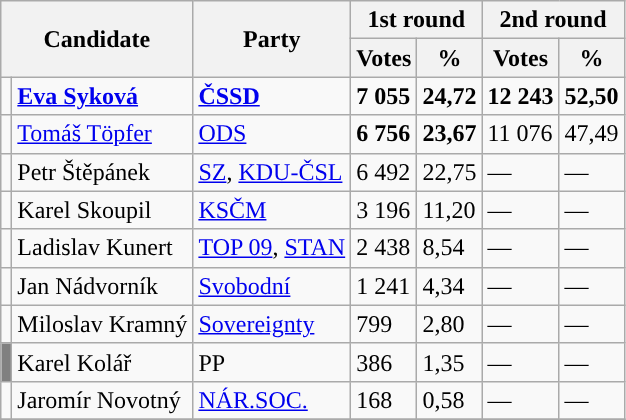<table class="wikitable sortable">
<tr>
<th colspan="2" rowspan="2">Candidate</th>
<th rowspan="2">Party</th>
<th colspan="2">1st round</th>
<th colspan="2">2nd round</th>
</tr>
<tr>
<th>Votes</th>
<th>%</th>
<th>Votes</th>
<th>%</th>
</tr>
<tr>
<td style="background-color:"></td>
<td><strong><a href='#'>Eva Syková</a></strong></td>
<td><a href='#'><strong>ČSSD</strong></a></td>
<td><strong>7 055</strong></td>
<td><strong>24,72</strong></td>
<td><strong>12 243</strong></td>
<td><strong>52,50</strong></td>
</tr>
<tr>
<td style="background-color:"></td>
<td><a href='#'>Tomáš Töpfer</a></td>
<td><a href='#'>ODS</a></td>
<td><strong>6 756</strong></td>
<td><strong>23,67</strong></td>
<td>11 076</td>
<td>47,49</td>
</tr>
<tr>
<td style="background-color:"></td>
<td>Petr Štěpánek</td>
<td><a href='#'>SZ</a>, <a href='#'>KDU-ČSL</a></td>
<td>6 492</td>
<td>22,75</td>
<td>—</td>
<td>—</td>
</tr>
<tr>
<td style="background-color:"></td>
<td>Karel Skoupil</td>
<td><a href='#'>KSČM</a></td>
<td>3 196</td>
<td>11,20</td>
<td>—</td>
<td>—</td>
</tr>
<tr>
<td style="background-color:"></td>
<td>Ladislav Kunert</td>
<td><a href='#'>TOP 09</a>, <a href='#'>STAN</a></td>
<td>2 438</td>
<td>8,54</td>
<td>—</td>
<td>—</td>
</tr>
<tr>
<td style="background-color:"></td>
<td>Jan Nádvorník</td>
<td><a href='#'>Svobodní</a></td>
<td>1 241</td>
<td>4,34</td>
<td>—</td>
<td>—</td>
</tr>
<tr>
<td style="background-color:"></td>
<td>Miloslav Kramný</td>
<td><a href='#'>Sovereignty</a></td>
<td>799</td>
<td>2,80</td>
<td>—</td>
<td>—</td>
</tr>
<tr>
<td style="background-color:grey;"></td>
<td>Karel Kolář</td>
<td>PP</td>
<td>386</td>
<td>1,35</td>
<td>—</td>
<td>—</td>
</tr>
<tr>
<td style="background-color:"></td>
<td>Jaromír Novotný</td>
<td><a href='#'>NÁR.SOC.</a></td>
<td>168</td>
<td>0,58</td>
<td>—</td>
<td>—</td>
</tr>
<tr>
</tr>
</table>
